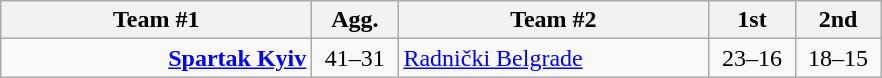<table class=wikitable style="text-align:center">
<tr>
<th width=200>Team #1</th>
<th width=50>Agg.</th>
<th width=200>Team #2</th>
<th width=50>1st</th>
<th width=50>2nd</th>
</tr>
<tr>
<td align=right><strong><a href='#'>Spartak Kyiv</a></strong> </td>
<td>41–31</td>
<td align=left> <a href='#'>Radnički Belgrade</a></td>
<td align=center>23–16</td>
<td align=center>18–15</td>
</tr>
</table>
